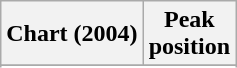<table class="wikitable plainrowheaders">
<tr>
<th scope="col">Chart (2004)</th>
<th scope="col">Peak<br>position</th>
</tr>
<tr>
</tr>
<tr>
</tr>
</table>
